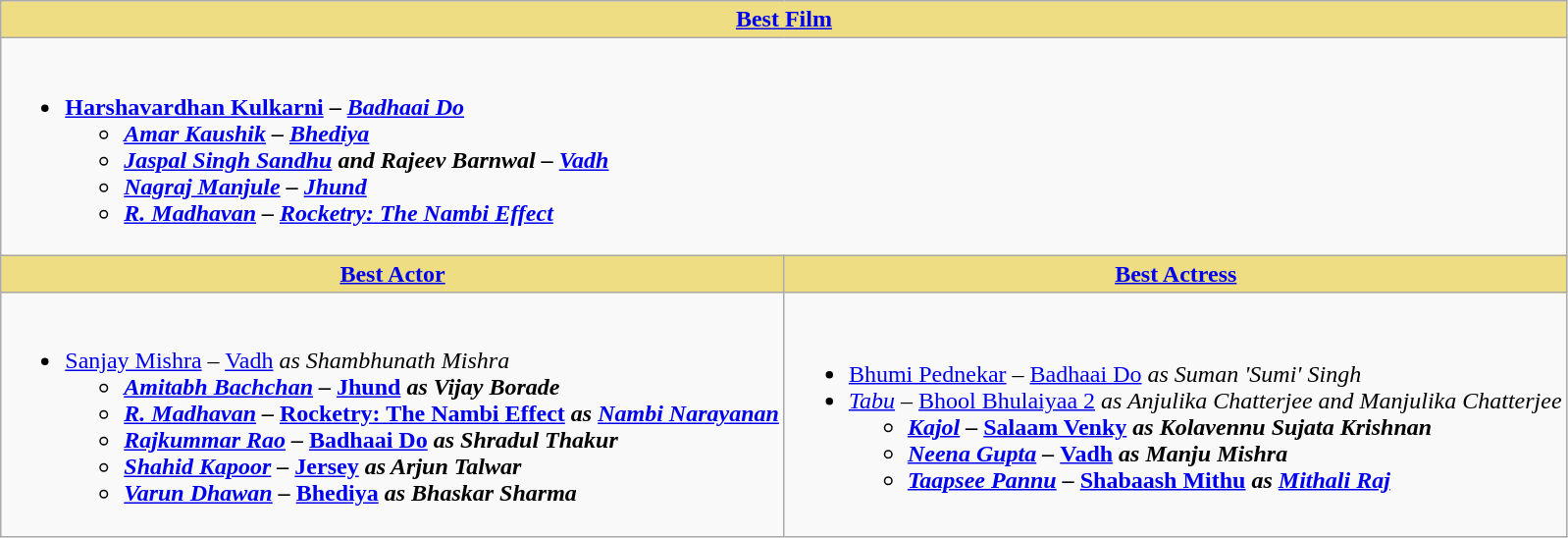<table class="wikitable">
<tr>
<th colspan=2 style="background:#EEDD82;"><a href='#'>Best Film</a></th>
</tr>
<tr>
<td colspan=2><br><ul><li><strong><a href='#'>Harshavardhan Kulkarni</a> – <em><a href='#'>Badhaai Do</a><strong><em><ul><li><a href='#'>Amar Kaushik</a> – </em><a href='#'>Bhediya</a><em></li><li><a href='#'>Jaspal Singh Sandhu</a> and Rajeev Barnwal – </em><a href='#'>Vadh</a><em></li><li><a href='#'>Nagraj Manjule</a> – </em><a href='#'>Jhund</a><em></li><li><a href='#'>R. Madhavan</a> – </em><a href='#'>Rocketry: The Nambi Effect</a><em></li></ul></li></ul></td>
</tr>
<tr>
<th style="background:#EEDD82;"><a href='#'>Best Actor</a></th>
<th style="background:#EEDD82;"><a href='#'>Best Actress</a></th>
</tr>
<tr>
<td><br><ul><li></strong><a href='#'>Sanjay Mishra</a> – </em><a href='#'>Vadh</a><em> as Shambhunath Mishra<strong><ul><li><a href='#'>Amitabh Bachchan</a> – </em><a href='#'>Jhund</a><em> as Vijay Borade</li><li><a href='#'>R. Madhavan</a> – </em><a href='#'>Rocketry: The Nambi Effect</a><em> as <a href='#'>Nambi Narayanan</a></li><li><a href='#'>Rajkummar Rao</a> – </em><a href='#'>Badhaai Do</a><em> as Shradul Thakur</li><li><a href='#'>Shahid Kapoor</a> – </em><a href='#'>Jersey</a><em> as Arjun Talwar</li><li><a href='#'>Varun Dhawan</a> – </em><a href='#'>Bhediya</a><em> as Bhaskar Sharma</li></ul></li></ul></td>
<td><br><ul><li></strong><a href='#'>Bhumi Pednekar</a> – </em><a href='#'>Badhaai Do</a><em> as Suman 'Sumi' Singh<strong></li><li></strong><a href='#'>Tabu</a> – </em><a href='#'>Bhool Bhulaiyaa 2</a><em> as Anjulika Chatterjee and Manjulika Chatterjee<strong><ul><li><a href='#'>Kajol</a> – </em><a href='#'>Salaam Venky</a><em> as Kolavennu Sujata Krishnan</li><li><a href='#'>Neena Gupta</a> – </em><a href='#'>Vadh</a><em> as Manju Mishra</li><li><a href='#'>Taapsee Pannu</a> – </em><a href='#'>Shabaash Mithu</a><em> as <a href='#'>Mithali Raj</a></li></ul></li></ul></td>
</tr>
</table>
